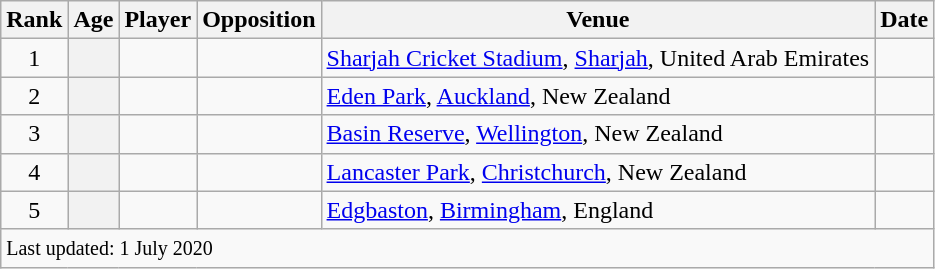<table class="wikitable plainrowheaders sortable">
<tr>
<th scope=col>Rank</th>
<th scope=col>Age</th>
<th scope=col>Player</th>
<th scope=col>Opposition</th>
<th scope=col>Venue</th>
<th scope=col>Date</th>
</tr>
<tr>
<td align=center>1</td>
<th scope=row></th>
<td></td>
<td></td>
<td><a href='#'>Sharjah Cricket Stadium</a>, <a href='#'>Sharjah</a>, United Arab Emirates</td>
<td></td>
</tr>
<tr>
<td align=center>2</td>
<th scope=row></th>
<td></td>
<td></td>
<td><a href='#'>Eden Park</a>, <a href='#'>Auckland</a>, New Zealand</td>
<td></td>
</tr>
<tr>
<td align=center>3</td>
<th scope=row></th>
<td></td>
<td></td>
<td><a href='#'>Basin Reserve</a>, <a href='#'>Wellington</a>, New Zealand</td>
<td></td>
</tr>
<tr>
<td align=center>4</td>
<th scope=row></th>
<td></td>
<td></td>
<td><a href='#'>Lancaster Park</a>, <a href='#'>Christchurch</a>, New Zealand</td>
<td></td>
</tr>
<tr>
<td align=center>5</td>
<th scope=row></th>
<td></td>
<td></td>
<td><a href='#'>Edgbaston</a>, <a href='#'>Birmingham</a>, England</td>
<td></td>
</tr>
<tr class=sortbottom>
<td colspan=6><small>Last updated: 1 July 2020</small></td>
</tr>
</table>
